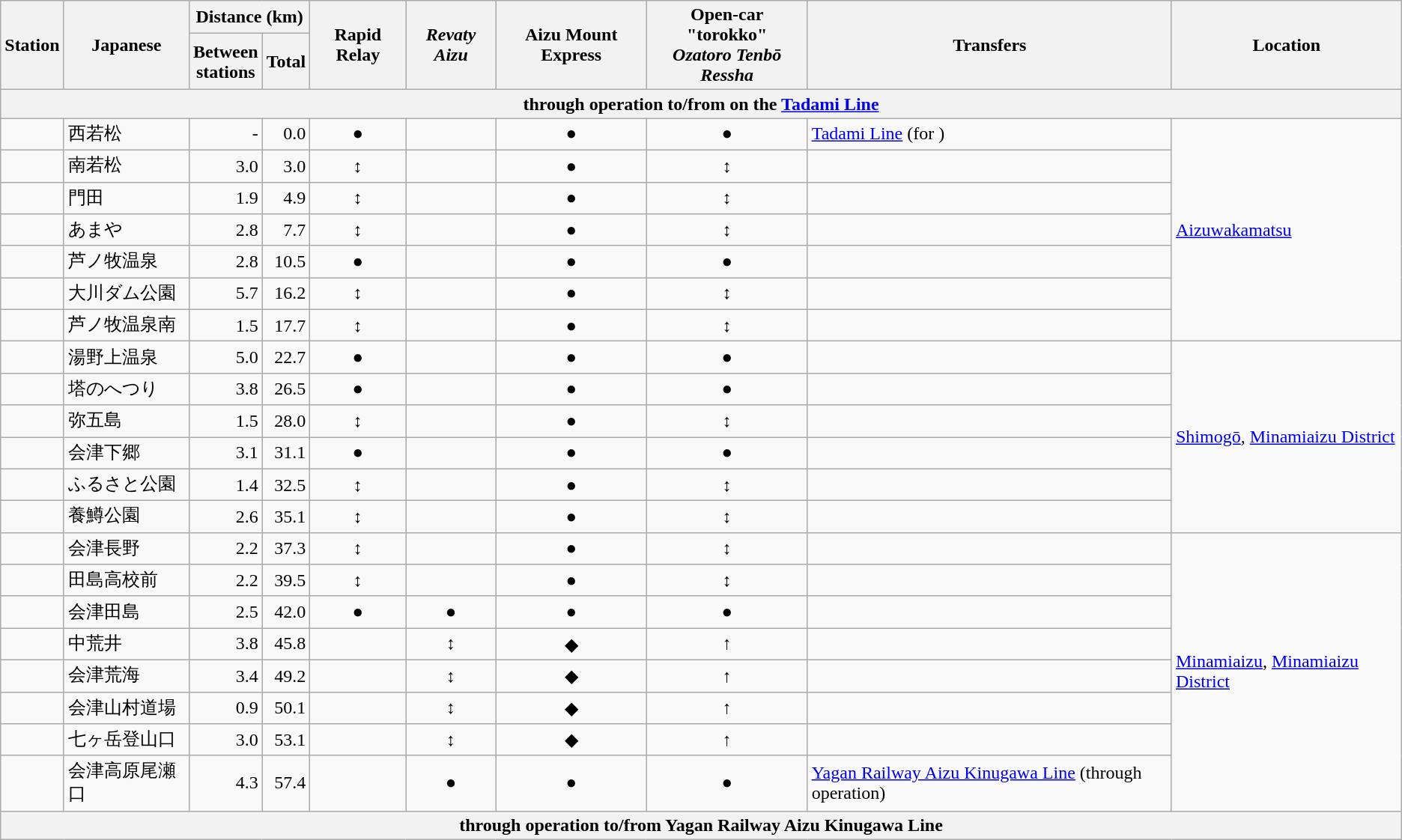<table class="wikitable" rules="all">
<tr>
<th rowspan="2">Station</th>
<th rowspan="2">Japanese</th>
<th colspan="2">Distance (km)</th>
<th rowspan="2">Rapid Relay</th>
<th rowspan="2"><em>Revaty Aizu</em></th>
<th rowspan="2">Aizu Mount Express</th>
<th rowspan="2">Open-car<br>"torokko"<br><em>Ozatoro Tenbō Ressha</em></th>
<th rowspan="2">Transfers</th>
<th rowspan="2">Location</th>
</tr>
<tr>
<th>Between<br>stations</th>
<th>Total</th>
</tr>
<tr>
<th colspan="10" style="text-align:center;">through operation to/from  on the <a href='#'>Tadami Line</a></th>
</tr>
<tr>
<td></td>
<td>西若松</td>
<td style="text-align:right;">-</td>
<td style="text-align:right;">0.0</td>
<td style="text-align:center;">●</td>
<td style="text-align:center;"> </td>
<td style="text-align:center;">●</td>
<td style="text-align:center;">●</td>
<td><a href='#'>Tadami Line</a> (for )</td>
<td rowspan="7"><a href='#'>Aizuwakamatsu</a></td>
</tr>
<tr>
<td></td>
<td>南若松</td>
<td style="text-align:right;">3.0</td>
<td style="text-align:right;">3.0</td>
<td style="text-align:center;">↕</td>
<td style="text-align:center;"> </td>
<td style="text-align:center;">●</td>
<td style="text-align:center;">↕</td>
<td> </td>
</tr>
<tr>
<td></td>
<td>門田</td>
<td style="text-align:right;">1.9</td>
<td style="text-align:right;">4.9</td>
<td style="text-align:center;">↕</td>
<td style="text-align:center;"> </td>
<td style="text-align:center;">●</td>
<td style="text-align:center;">↕</td>
<td> </td>
</tr>
<tr>
<td></td>
<td>あまや</td>
<td style="text-align:right;">2.8</td>
<td style="text-align:right;">7.7</td>
<td style="text-align:center;">↕</td>
<td style="text-align:center;"> </td>
<td style="text-align:center;">●</td>
<td style="text-align:center;">↕</td>
<td> </td>
</tr>
<tr>
<td></td>
<td>芦ノ牧温泉</td>
<td style="text-align:right;">2.8</td>
<td style="text-align:right;">10.5</td>
<td style="text-align:center;">●</td>
<td style="text-align:center;"> </td>
<td style="text-align:center;">●</td>
<td style="text-align:center;">●</td>
<td> </td>
</tr>
<tr>
<td></td>
<td>大川ダム公園</td>
<td style="text-align:right;">5.7</td>
<td style="text-align:right;">16.2</td>
<td style="text-align:center;">↕</td>
<td style="text-align:center;"> </td>
<td style="text-align:center;">●</td>
<td style="text-align:center;">↕</td>
<td> </td>
</tr>
<tr>
<td></td>
<td>芦ノ牧温泉南</td>
<td style="text-align:right;">1.5</td>
<td style="text-align:right;">17.7</td>
<td style="text-align:center;">↕</td>
<td style="text-align:center;"> </td>
<td style="text-align:center;">●</td>
<td style="text-align:center;">↕</td>
<td> </td>
</tr>
<tr>
<td></td>
<td>湯野上温泉</td>
<td style="text-align:right;">5.0</td>
<td style="text-align:right;">22.7</td>
<td style="text-align:center;">●</td>
<td style="text-align:center;"> </td>
<td style="text-align:center;">●</td>
<td style="text-align:center;">●</td>
<td> </td>
<td rowspan="6"><a href='#'>Shimogō</a>, <a href='#'>Minamiaizu District</a></td>
</tr>
<tr>
<td></td>
<td>塔のへつり</td>
<td style="text-align:right;">3.8</td>
<td style="text-align:right;">26.5</td>
<td style="text-align:center;">●</td>
<td style="text-align:center;"> </td>
<td style="text-align:center;">●</td>
<td style="text-align:center;">●</td>
<td> </td>
</tr>
<tr>
<td></td>
<td>弥五島</td>
<td style="text-align:right;">1.5</td>
<td style="text-align:right;">28.0</td>
<td style="text-align:center;">↕</td>
<td style="text-align:center;"> </td>
<td style="text-align:center;">●</td>
<td style="text-align:center;">↕</td>
<td> </td>
</tr>
<tr>
<td></td>
<td>会津下郷</td>
<td style="text-align:right;">3.1</td>
<td style="text-align:right;">31.1</td>
<td style="text-align:center;">●</td>
<td style="text-align:center;"> </td>
<td style="text-align:center;">●</td>
<td style="text-align:center;">●</td>
<td> </td>
</tr>
<tr>
<td></td>
<td>ふるさと公園</td>
<td style="text-align:right;">1.4</td>
<td style="text-align:right;">32.5</td>
<td style="text-align:center;">↕</td>
<td style="text-align:center;"> </td>
<td style="text-align:center;">●</td>
<td style="text-align:center;">↕</td>
<td> </td>
</tr>
<tr>
<td></td>
<td>養鱒公園</td>
<td style="text-align:right;">2.6</td>
<td style="text-align:right;">35.1</td>
<td style="text-align:center;">↕</td>
<td style="text-align:center;"> </td>
<td style="text-align:center;">●</td>
<td style="text-align:center;">↕</td>
<td> </td>
</tr>
<tr>
<td></td>
<td>会津長野</td>
<td style="text-align:right;">2.2</td>
<td style="text-align:right;">37.3</td>
<td style="text-align:center;">↕</td>
<td style="text-align:center;"> </td>
<td style="text-align:center;">●</td>
<td style="text-align:center;">↕</td>
<td> </td>
<td rowspan="8"><a href='#'>Minamiaizu</a>, <a href='#'>Minamiaizu District</a></td>
</tr>
<tr>
<td></td>
<td>田島高校前</td>
<td style="text-align:right;">2.2</td>
<td style="text-align:right;">39.5</td>
<td style="text-align:center;">↕</td>
<td style="text-align:center;"> </td>
<td style="text-align:center;">●</td>
<td style="text-align:center;">↕</td>
<td> </td>
</tr>
<tr>
<td></td>
<td>会津田島</td>
<td style="text-align:right;">2.5</td>
<td style="text-align:right;">42.0</td>
<td style="text-align:center;">●</td>
<td style="text-align:center;">●</td>
<td style="text-align:center;">●</td>
<td style="text-align:center;">●</td>
<td> </td>
</tr>
<tr>
<td></td>
<td>中荒井</td>
<td style="text-align:right;">3.8</td>
<td style="text-align:right;">45.8</td>
<td style="text-align:center;"> </td>
<td style="text-align:center;">↕</td>
<td style="text-align:center;">◆</td>
<td style="text-align:center;">↑</td>
<td> </td>
</tr>
<tr>
<td></td>
<td>会津荒海</td>
<td style="text-align:right;">3.4</td>
<td style="text-align:right;">49.2</td>
<td style="text-align:center;"> </td>
<td style="text-align:center;">↕</td>
<td style="text-align:center;">◆</td>
<td style="text-align:center;">↑</td>
<td> </td>
</tr>
<tr>
<td></td>
<td>会津山村道場</td>
<td style="text-align:right;">0.9</td>
<td style="text-align:right;">50.1</td>
<td style="text-align:center;"> </td>
<td style="text-align:center;">↕</td>
<td style="text-align:center;">◆</td>
<td style="text-align:center;">↑</td>
<td> </td>
</tr>
<tr>
<td></td>
<td>七ヶ岳登山口</td>
<td style="text-align:right;">3.0</td>
<td style="text-align:right;">53.1</td>
<td style="text-align:center;"> </td>
<td style="text-align:center;">↕</td>
<td style="text-align:center;">◆</td>
<td style="text-align:center;">↑</td>
<td> </td>
</tr>
<tr>
<td></td>
<td>会津高原尾瀬口</td>
<td style="text-align:right;">4.3</td>
<td style="text-align:right;">57.4</td>
<td style="text-align:center;"> </td>
<td style="text-align:center;">●</td>
<td style="text-align:center;">●</td>
<td style="text-align:center;">●</td>
<td><a href='#'>Yagan Railway Aizu Kinugawa Line</a> (through operation)</td>
</tr>
<tr>
<th colspan="10" style="text-align:center;">through operation to/from Yagan Railway Aizu Kinugawa Line</th>
</tr>
</table>
